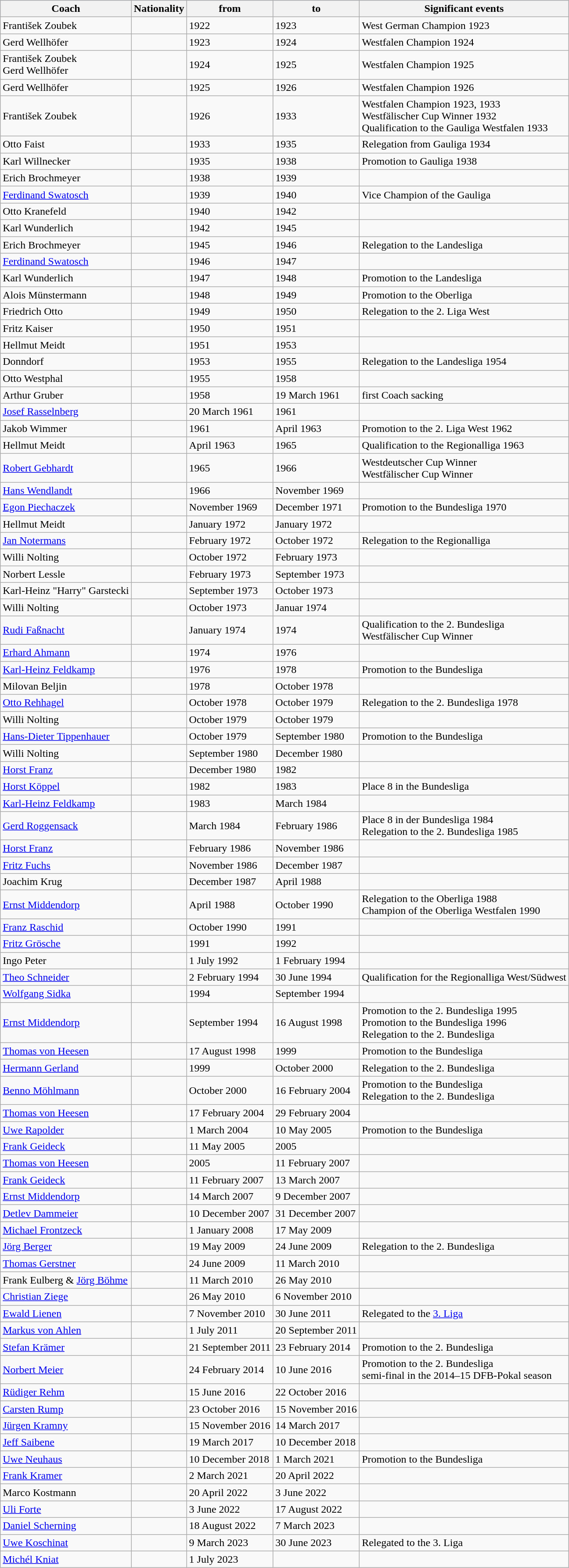<table class="wikitable">
<tr style="background-color:#CEDAF2;">
<th>Coach</th>
<th>Nationality</th>
<th>from</th>
<th>to</th>
<th>Significant events</th>
</tr>
<tr>
<td>František Zoubek</td>
<td style="text-align:center;"></td>
<td>1922</td>
<td>1923</td>
<td>West German Champion 1923</td>
</tr>
<tr>
<td>Gerd Wellhöfer</td>
<td style="text-align:center;"></td>
<td>1923</td>
<td>1924</td>
<td>Westfalen Champion 1924</td>
</tr>
<tr>
<td>František Zoubek <br> Gerd Wellhöfer</td>
<td style="text-align:center;"> <br> </td>
<td>1924</td>
<td>1925</td>
<td>Westfalen Champion 1925</td>
</tr>
<tr>
<td>Gerd Wellhöfer</td>
<td style="text-align:center;"></td>
<td>1925</td>
<td>1926</td>
<td>Westfalen Champion 1926</td>
</tr>
<tr>
<td>František Zoubek</td>
<td style="text-align:center;"></td>
<td>1926</td>
<td>1933</td>
<td>Westfalen Champion 1923, 1933 <br> Westfälischer Cup Winner 1932 <br> Qualification to the Gauliga Westfalen 1933</td>
</tr>
<tr>
<td>Otto Faist</td>
<td style="text-align:center;"></td>
<td>1933</td>
<td>1935</td>
<td>Relegation from Gauliga 1934</td>
</tr>
<tr>
<td>Karl Willnecker</td>
<td style="text-align:center;"></td>
<td>1935</td>
<td>1938</td>
<td>Promotion to Gauliga 1938</td>
</tr>
<tr>
<td>Erich Brochmeyer</td>
<td style="text-align:center;"></td>
<td>1938</td>
<td>1939</td>
<td></td>
</tr>
<tr>
<td><a href='#'>Ferdinand Swatosch</a></td>
<td style="text-align:center;"></td>
<td>1939</td>
<td>1940</td>
<td>Vice Champion of the Gauliga</td>
</tr>
<tr>
<td>Otto Kranefeld</td>
<td style="text-align:center;"></td>
<td>1940</td>
<td>1942</td>
<td></td>
</tr>
<tr>
<td>Karl Wunderlich</td>
<td style="text-align:center;"></td>
<td>1942</td>
<td>1945</td>
<td></td>
</tr>
<tr>
<td>Erich Brochmeyer</td>
<td style="text-align:center;"></td>
<td>1945</td>
<td>1946</td>
<td>Relegation to the Landesliga</td>
</tr>
<tr>
<td><a href='#'>Ferdinand Swatosch</a></td>
<td style="text-align:center;"></td>
<td>1946</td>
<td>1947</td>
<td></td>
</tr>
<tr>
<td>Karl Wunderlich</td>
<td style="text-align:center;"></td>
<td>1947</td>
<td>1948</td>
<td>Promotion to the Landesliga</td>
</tr>
<tr>
<td>Alois Münstermann</td>
<td style="text-align:center;"></td>
<td>1948</td>
<td>1949</td>
<td>Promotion to the Oberliga</td>
</tr>
<tr>
<td>Friedrich Otto</td>
<td style="text-align:center;"></td>
<td>1949</td>
<td>1950</td>
<td>Relegation to the 2. Liga West</td>
</tr>
<tr>
<td>Fritz Kaiser</td>
<td style="text-align:center;"></td>
<td>1950</td>
<td>1951</td>
<td></td>
</tr>
<tr>
<td>Hellmut Meidt</td>
<td style="text-align:center;"></td>
<td>1951</td>
<td>1953</td>
<td></td>
</tr>
<tr>
<td>Donndorf</td>
<td style="text-align:center;"></td>
<td>1953</td>
<td>1955</td>
<td>Relegation to the Landesliga 1954</td>
</tr>
<tr>
<td>Otto Westphal</td>
<td style="text-align:center;"></td>
<td>1955</td>
<td>1958</td>
<td></td>
</tr>
<tr>
<td>Arthur Gruber</td>
<td style="text-align:center;"></td>
<td>1958</td>
<td>19 March 1961</td>
<td>first Coach sacking</td>
</tr>
<tr>
<td><a href='#'>Josef Rasselnberg</a></td>
<td style="text-align:center;"></td>
<td>20 March 1961</td>
<td>1961</td>
<td></td>
</tr>
<tr>
<td>Jakob Wimmer</td>
<td style="text-align:center;"></td>
<td>1961</td>
<td>April 1963</td>
<td>Promotion to the 2. Liga West 1962</td>
</tr>
<tr>
<td>Hellmut Meidt</td>
<td style="text-align:center;"></td>
<td>April 1963</td>
<td>1965</td>
<td>Qualification to the Regionalliga 1963</td>
</tr>
<tr>
<td><a href='#'>Robert Gebhardt</a></td>
<td style="text-align:center;"></td>
<td>1965</td>
<td>1966</td>
<td>Westdeutscher Cup Winner <br> Westfälischer Cup Winner</td>
</tr>
<tr>
<td><a href='#'>Hans Wendlandt</a></td>
<td style="text-align:center;"></td>
<td>1966</td>
<td>November 1969</td>
<td></td>
</tr>
<tr>
<td><a href='#'>Egon Piechaczek</a></td>
<td style="text-align:center;"></td>
<td>November 1969</td>
<td>December 1971</td>
<td>Promotion to the Bundesliga 1970</td>
</tr>
<tr>
<td>Hellmut Meidt</td>
<td style="text-align:center;"></td>
<td>January 1972</td>
<td>January 1972</td>
<td></td>
</tr>
<tr>
<td><a href='#'>Jan Notermans</a></td>
<td style="text-align:center;"></td>
<td>February 1972</td>
<td>October 1972</td>
<td>Relegation to the Regionalliga</td>
</tr>
<tr>
<td>Willi Nolting</td>
<td style="text-align:center;"></td>
<td>October 1972</td>
<td>February 1973</td>
<td></td>
</tr>
<tr>
<td>Norbert Lessle</td>
<td style="text-align:center;"></td>
<td>February 1973</td>
<td>September 1973</td>
<td></td>
</tr>
<tr>
<td>Karl-Heinz "Harry" Garstecki</td>
<td style="text-align:center;"></td>
<td>September 1973</td>
<td>October 1973</td>
<td></td>
</tr>
<tr>
<td>Willi Nolting</td>
<td style="text-align:center;"></td>
<td>October 1973</td>
<td>Januar 1974</td>
<td></td>
</tr>
<tr>
<td><a href='#'>Rudi Faßnacht</a></td>
<td style="text-align:center;"></td>
<td>January 1974</td>
<td>1974</td>
<td>Qualification to the 2. Bundesliga <br> Westfälischer Cup Winner</td>
</tr>
<tr>
<td><a href='#'>Erhard Ahmann</a></td>
<td style="text-align:center;"></td>
<td>1974</td>
<td>1976</td>
<td></td>
</tr>
<tr>
<td><a href='#'>Karl-Heinz Feldkamp</a></td>
<td style="text-align:center;"></td>
<td>1976</td>
<td>1978</td>
<td>Promotion to the Bundesliga</td>
</tr>
<tr>
<td>Milovan Beljin</td>
<td style="text-align:center;"></td>
<td>1978</td>
<td>October 1978</td>
<td></td>
</tr>
<tr>
<td><a href='#'>Otto Rehhagel</a></td>
<td style="text-align:center;"></td>
<td>October 1978</td>
<td>October 1979</td>
<td>Relegation to the 2. Bundesliga 1978</td>
</tr>
<tr>
<td>Willi Nolting</td>
<td style="text-align:center;"></td>
<td>October 1979</td>
<td>October 1979</td>
<td></td>
</tr>
<tr>
<td><a href='#'>Hans-Dieter Tippenhauer</a></td>
<td style="text-align:center;"></td>
<td>October 1979</td>
<td>September 1980</td>
<td>Promotion to the Bundesliga</td>
</tr>
<tr>
<td>Willi Nolting</td>
<td style="text-align:center;"></td>
<td>September 1980</td>
<td>December 1980</td>
<td></td>
</tr>
<tr>
<td><a href='#'>Horst Franz</a></td>
<td style="text-align:center;"></td>
<td>December 1980</td>
<td>1982</td>
<td></td>
</tr>
<tr>
<td><a href='#'>Horst Köppel</a></td>
<td style="text-align:center;"></td>
<td>1982</td>
<td>1983</td>
<td>Place 8 in the Bundesliga</td>
</tr>
<tr>
<td><a href='#'>Karl-Heinz Feldkamp</a></td>
<td style="text-align:center;"></td>
<td>1983</td>
<td>March 1984</td>
<td></td>
</tr>
<tr>
<td><a href='#'>Gerd Roggensack</a></td>
<td style="text-align:center;"></td>
<td>March 1984</td>
<td>February 1986</td>
<td>Place 8 in der Bundesliga 1984 <br> Relegation to the 2. Bundesliga 1985</td>
</tr>
<tr>
<td><a href='#'>Horst Franz</a></td>
<td style="text-align:center;"></td>
<td>February 1986</td>
<td>November 1986</td>
<td></td>
</tr>
<tr>
<td><a href='#'>Fritz Fuchs</a></td>
<td style="text-align:center;"></td>
<td>November 1986</td>
<td>December 1987</td>
<td></td>
</tr>
<tr>
<td>Joachim Krug</td>
<td style="text-align:center;"></td>
<td>December 1987</td>
<td>April 1988</td>
<td></td>
</tr>
<tr>
<td><a href='#'>Ernst Middendorp</a></td>
<td style="text-align:center;"></td>
<td>April 1988</td>
<td>October 1990</td>
<td>Relegation to the Oberliga 1988 <br> Champion of the Oberliga Westfalen 1990</td>
</tr>
<tr>
<td><a href='#'>Franz Raschid</a></td>
<td style="text-align:center;"></td>
<td>October 1990</td>
<td>1991</td>
<td></td>
</tr>
<tr>
<td><a href='#'>Fritz Grösche</a></td>
<td style="text-align:center;"></td>
<td>1991</td>
<td>1992</td>
<td></td>
</tr>
<tr>
<td>Ingo Peter</td>
<td style="text-align:center;"></td>
<td>1 July 1992</td>
<td>1 February 1994</td>
<td></td>
</tr>
<tr>
<td><a href='#'>Theo Schneider</a></td>
<td style="text-align:center;"></td>
<td>2 February 1994</td>
<td>30 June 1994</td>
<td>Qualification for the Regionalliga West/Südwest</td>
</tr>
<tr>
<td><a href='#'>Wolfgang Sidka</a></td>
<td style="text-align:center;"></td>
<td>1994</td>
<td>September 1994</td>
<td></td>
</tr>
<tr>
<td><a href='#'>Ernst Middendorp</a></td>
<td style="text-align:center;"></td>
<td>September 1994</td>
<td>16 August 1998</td>
<td>Promotion to the 2. Bundesliga 1995 <br> Promotion to the Bundesliga 1996 <br> Relegation to the 2. Bundesliga</td>
</tr>
<tr>
<td><a href='#'>Thomas von Heesen</a></td>
<td style="text-align:center;"></td>
<td>17 August 1998</td>
<td>1999</td>
<td>Promotion to the Bundesliga</td>
</tr>
<tr>
<td><a href='#'>Hermann Gerland</a></td>
<td style="text-align:center;"></td>
<td>1999</td>
<td>October 2000</td>
<td>Relegation to the 2. Bundesliga</td>
</tr>
<tr>
<td><a href='#'>Benno Möhlmann</a></td>
<td style="text-align:center;"></td>
<td>October 2000</td>
<td>16 February 2004</td>
<td>Promotion to the Bundesliga <br> Relegation to the 2. Bundesliga</td>
</tr>
<tr>
<td><a href='#'>Thomas von Heesen</a></td>
<td style="text-align:center;"></td>
<td>17 February 2004</td>
<td>29 February 2004</td>
<td></td>
</tr>
<tr>
<td><a href='#'>Uwe Rapolder</a></td>
<td style="text-align:center;"></td>
<td>1 March 2004</td>
<td>10 May 2005</td>
<td>Promotion to the Bundesliga</td>
</tr>
<tr>
<td><a href='#'>Frank Geideck</a></td>
<td style="text-align:center;"></td>
<td>11 May 2005</td>
<td>2005</td>
<td></td>
</tr>
<tr>
<td><a href='#'>Thomas von Heesen</a></td>
<td style="text-align:center;"></td>
<td>2005</td>
<td>11 February 2007</td>
<td></td>
</tr>
<tr>
<td><a href='#'>Frank Geideck</a></td>
<td style="text-align:center;"></td>
<td>11 February 2007</td>
<td>13 March 2007</td>
<td></td>
</tr>
<tr>
<td><a href='#'>Ernst Middendorp</a></td>
<td style="text-align:center;"></td>
<td>14 March 2007</td>
<td>9 December 2007</td>
<td></td>
</tr>
<tr>
<td><a href='#'>Detlev Dammeier</a></td>
<td style="text-align:center;"></td>
<td>10 December 2007</td>
<td>31 December 2007</td>
<td></td>
</tr>
<tr>
<td><a href='#'>Michael Frontzeck</a></td>
<td style="text-align:center;"></td>
<td>1 January 2008</td>
<td>17 May 2009</td>
<td></td>
</tr>
<tr>
<td><a href='#'>Jörg Berger</a></td>
<td style="text-align:center;"></td>
<td>19 May 2009</td>
<td>24 June 2009</td>
<td>Relegation to the 2. Bundesliga</td>
</tr>
<tr>
<td><a href='#'>Thomas Gerstner</a></td>
<td style="text-align:center;"></td>
<td>24 June 2009</td>
<td>11 March 2010</td>
<td></td>
</tr>
<tr>
<td>Frank Eulberg & <a href='#'>Jörg Böhme</a></td>
<td style="text-align:center;"></td>
<td>11 March 2010</td>
<td>26 May 2010</td>
<td></td>
</tr>
<tr>
<td><a href='#'>Christian Ziege</a></td>
<td style="text-align:center;"></td>
<td>26 May 2010</td>
<td>6 November 2010</td>
<td></td>
</tr>
<tr>
<td><a href='#'>Ewald Lienen</a></td>
<td style="text-align:center;"></td>
<td>7 November 2010</td>
<td>30 June 2011</td>
<td>Relegated to the <a href='#'>3. Liga</a></td>
</tr>
<tr>
<td><a href='#'>Markus von Ahlen</a></td>
<td style="text-align:center;"></td>
<td>1 July 2011</td>
<td>20 September 2011</td>
<td></td>
</tr>
<tr>
<td><a href='#'>Stefan Krämer</a></td>
<td style="text-align:center;"></td>
<td>21 September 2011</td>
<td>23 February 2014</td>
<td>Promotion to the 2. Bundesliga</td>
</tr>
<tr>
<td><a href='#'>Norbert Meier</a></td>
<td style="text-align:center;"></td>
<td>24 February 2014</td>
<td>10 June 2016</td>
<td>Promotion to the 2. Bundesliga<br>semi-final in the 2014–15 DFB-Pokal season</td>
</tr>
<tr>
<td><a href='#'>Rüdiger Rehm</a></td>
<td style="text-align:center;"></td>
<td>15 June 2016</td>
<td>22 October 2016</td>
<td></td>
</tr>
<tr>
<td><a href='#'>Carsten Rump</a></td>
<td style="text-align:center;"></td>
<td>23 October 2016</td>
<td>15 November 2016</td>
<td></td>
</tr>
<tr>
<td><a href='#'>Jürgen Kramny</a></td>
<td style="text-align:center;"></td>
<td>15 November 2016</td>
<td>14 March 2017</td>
<td></td>
</tr>
<tr>
<td><a href='#'>Jeff Saibene</a></td>
<td style="text-align:center;"></td>
<td>19 March 2017</td>
<td>10 December 2018</td>
<td></td>
</tr>
<tr>
<td><a href='#'>Uwe Neuhaus</a></td>
<td style="text-align:center;"></td>
<td>10 December 2018</td>
<td>1 March 2021</td>
<td>Promotion to the Bundesliga</td>
</tr>
<tr>
<td><a href='#'>Frank Kramer</a></td>
<td style="text-align:center;"></td>
<td>2 March 2021</td>
<td>20 April 2022</td>
<td></td>
</tr>
<tr>
<td>Marco Kostmann</td>
<td style="text-align:center;"></td>
<td>20 April 2022</td>
<td>3 June 2022</td>
<td></td>
</tr>
<tr>
<td><a href='#'>Uli Forte</a></td>
<td style="text-align:center;"></td>
<td>3 June 2022</td>
<td>17 August 2022</td>
<td></td>
</tr>
<tr>
<td><a href='#'>Daniel Scherning</a></td>
<td style="text-align:center;"></td>
<td>18 August 2022</td>
<td>7 March 2023</td>
<td></td>
</tr>
<tr>
<td><a href='#'>Uwe Koschinat</a></td>
<td style="text-align:center;"></td>
<td>9 March 2023</td>
<td>30 June 2023</td>
<td>Relegated to the 3. Liga</td>
</tr>
<tr>
<td><a href='#'>Michél Kniat</a></td>
<td style="text-align:center;"></td>
<td>1 July 2023</td>
<td></td>
<td></td>
</tr>
</table>
